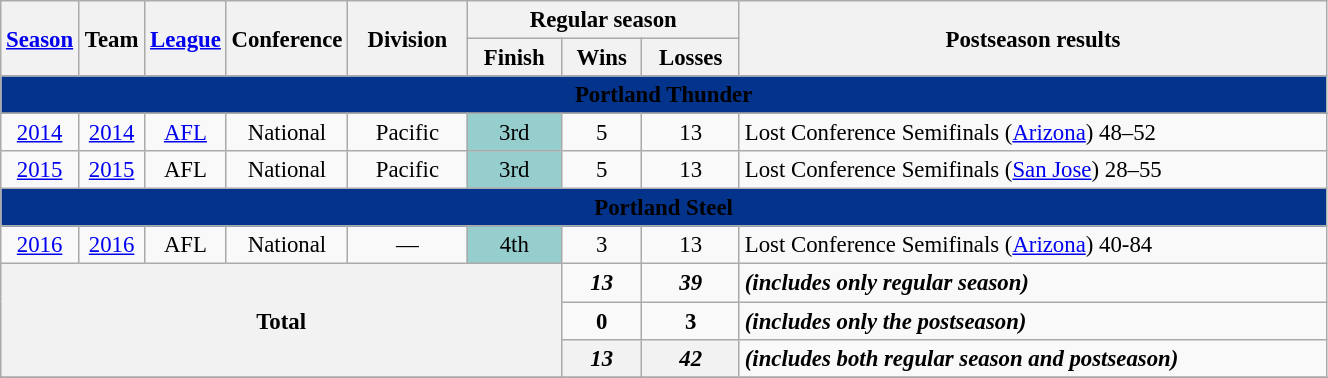<table class="wikitable" style="font-size: 95%; width:70%;">
<tr>
<th rowspan="2" style="width:5%;"><a href='#'>Season</a></th>
<th rowspan="2" style="width:5%;">Team</th>
<th rowspan="2" style="width:5%;"><a href='#'>League</a></th>
<th rowspan="2" style="width:5%;">Conference</th>
<th rowspan="2">Division</th>
<th colspan="3">Regular season</th>
<th rowspan="2">Postseason results</th>
</tr>
<tr>
<th>Finish</th>
<th>Wins</th>
<th>Losses</th>
</tr>
<tr>
<td Colspan="9" align=center style="background:#03338B"><strong><span>Portland Thunder</span></strong></td>
</tr>
<tr>
</tr>
<tr>
<td align="center"><a href='#'>2014</a></td>
<td align="center"><a href='#'>2014</a></td>
<td align="center"><a href='#'>AFL</a></td>
<td align="center">National</td>
<td align="center">Pacific</td>
<td align="center" bgcolor="#96CDCD">3rd</td>
<td align="center">5</td>
<td align="center">13</td>
<td>Lost Conference Semifinals (<a href='#'>Arizona</a>) 48–52</td>
</tr>
<tr>
<td align="center"><a href='#'>2015</a></td>
<td align="center"><a href='#'>2015</a></td>
<td align="center">AFL</td>
<td align="center">National</td>
<td align="center">Pacific</td>
<td align="center" bgcolor="#96CDCD">3rd</td>
<td align="center">5</td>
<td align="center">13</td>
<td>Lost Conference Semifinals (<a href='#'>San Jose</a>) 28–55</td>
</tr>
<tr>
<td Colspan="9" align=center style="background:#03338B"><strong><span>Portland Steel</span></strong></td>
</tr>
<tr>
<td align="center"><a href='#'>2016</a></td>
<td align="center"><a href='#'>2016</a></td>
<td align="center">AFL</td>
<td align="center">National</td>
<td align="center">—</td>
<td align="center" bgcolor="#96CDCD">4th</td>
<td align="center">3</td>
<td align="center">13</td>
<td>Lost Conference Semifinals (<a href='#'>Arizona</a>) 40-84</td>
</tr>
<tr>
<th align="center" rowSpan="3" colSpan="6">Total</th>
<td align="center"><strong><em>13</em></strong></td>
<td align="center"><strong><em>39</em></strong></td>
<td colSpan="2"><strong><em>(includes only regular season)</em></strong></td>
</tr>
<tr>
<td align="center"><strong>0</strong></td>
<td align="center"><strong>3</strong></td>
<td colSpan="2"><strong><em>(includes only the postseason)</em></strong></td>
</tr>
<tr>
<th align="center"><em>13</em></th>
<th align="center"><em>42</em></th>
<td colSpan="2"><strong><em>(includes both regular season and postseason)</em></strong></td>
</tr>
<tr>
</tr>
</table>
